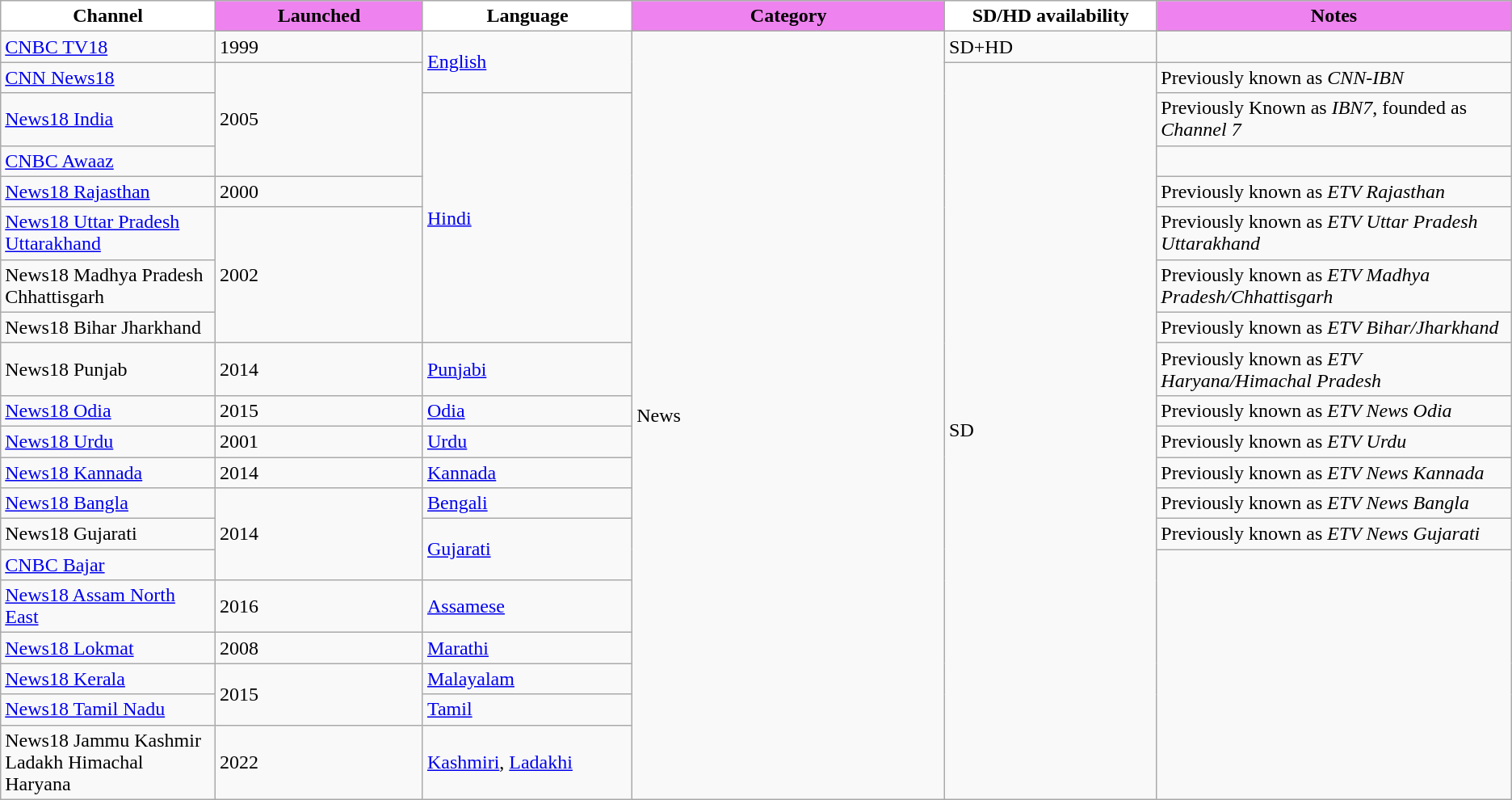<table class="wikitable sortable" style="text-align:middle;">
<tr>
<th style="width:180pt; background:White;">Channel</th>
<th style="width:180pt; background:Violet;">Launched</th>
<th style="width:180pt; background:White;">Language</th>
<th style="width:300pt; background:Violet;">Category</th>
<th style="width:180pt; background:White;">SD/HD availability</th>
<th style="width:300pt; background:Violet;">Notes</th>
</tr>
<tr>
<td><a href='#'>CNBC TV18</a></td>
<td>1999</td>
<td rowspan="2"><a href='#'>English</a></td>
<td rowspan="20">News</td>
<td>SD+HD</td>
<td></td>
</tr>
<tr>
<td><a href='#'>CNN News18</a></td>
<td rowspan="3">2005</td>
<td rowspan="19">SD</td>
<td>Previously known as <em>CNN-IBN</em></td>
</tr>
<tr>
<td><a href='#'>News18 India</a></td>
<td rowspan="6"><a href='#'>Hindi</a></td>
<td>Previously Known as <em>IBN7</em>, founded as <em>Channel 7</em></td>
</tr>
<tr>
<td><a href='#'>CNBC Awaaz</a></td>
<td></td>
</tr>
<tr>
<td><a href='#'>News18 Rajasthan</a></td>
<td>2000</td>
<td>Previously known as <em>ETV Rajasthan</em></td>
</tr>
<tr>
<td><a href='#'>News18 Uttar Pradesh Uttarakhand</a></td>
<td rowspan="3">2002</td>
<td>Previously known as <em>ETV Uttar Pradesh Uttarakhand</em></td>
</tr>
<tr>
<td>News18 Madhya Pradesh Chhattisgarh</td>
<td>Previously known as <em>ETV Madhya Pradesh/Chhattisgarh</em></td>
</tr>
<tr>
<td>News18 Bihar Jharkhand</td>
<td>Previously known as <em>ETV Bihar/Jharkhand</em></td>
</tr>
<tr>
<td>News18 Punjab</td>
<td>2014</td>
<td><a href='#'>Punjabi</a></td>
<td>Previously known as <em>ETV Haryana/Himachal Pradesh</em></td>
</tr>
<tr>
<td><a href='#'>News18 Odia</a></td>
<td>2015</td>
<td><a href='#'>Odia</a></td>
<td>Previously known as <em>ETV News Odia</em></td>
</tr>
<tr>
<td><a href='#'>News18 Urdu</a></td>
<td>2001</td>
<td><a href='#'>Urdu</a></td>
<td>Previously known as <em>ETV Urdu</em></td>
</tr>
<tr>
<td><a href='#'>News18 Kannada</a></td>
<td>2014</td>
<td><a href='#'>Kannada</a></td>
<td>Previously known as <em>ETV News Kannada</em></td>
</tr>
<tr>
<td><a href='#'>News18 Bangla</a></td>
<td rowspan="3">2014</td>
<td><a href='#'>Bengali</a></td>
<td>Previously known as <em>ETV News Bangla</em></td>
</tr>
<tr>
<td>News18 Gujarati</td>
<td rowspan="2"><a href='#'>Gujarati</a></td>
<td>Previously known as <em>ETV News Gujarati</em></td>
</tr>
<tr>
<td><a href='#'>CNBC Bajar</a></td>
<td rowspan="6"></td>
</tr>
<tr>
<td><a href='#'>News18 Assam North East</a></td>
<td>2016</td>
<td><a href='#'>Assamese</a></td>
</tr>
<tr>
<td><a href='#'>News18 Lokmat</a></td>
<td>2008</td>
<td><a href='#'>Marathi</a></td>
</tr>
<tr>
<td><a href='#'>News18 Kerala</a></td>
<td rowspan="2">2015</td>
<td><a href='#'>Malayalam</a></td>
</tr>
<tr>
<td><a href='#'>News18 Tamil Nadu</a></td>
<td><a href='#'>Tamil</a></td>
</tr>
<tr>
<td>News18 Jammu Kashmir Ladakh Himachal Haryana</td>
<td>2022</td>
<td><a href='#'>Kashmiri</a>, <a href='#'>Ladakhi</a></td>
</tr>
</table>
